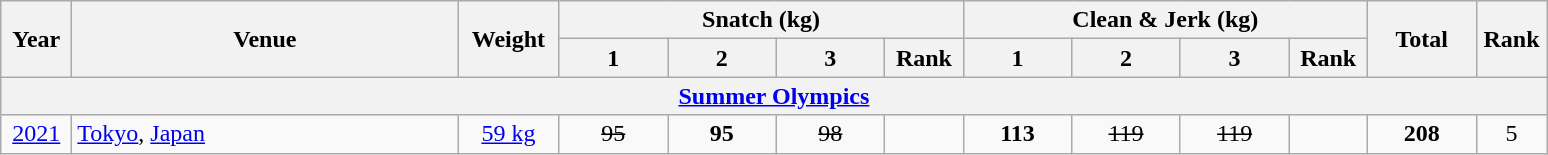<table class = "wikitable" style="text-align:center;">
<tr>
<th rowspan=2 width=40>Year</th>
<th rowspan=2 width=250>Venue</th>
<th rowspan=2 width=60>Weight</th>
<th colspan=4>Snatch (kg)</th>
<th colspan=4>Clean & Jerk (kg)</th>
<th rowspan=2 width=65>Total</th>
<th rowspan=2 width=40>Rank</th>
</tr>
<tr>
<th width=65>1</th>
<th width=65>2</th>
<th width=65>3</th>
<th width=45>Rank</th>
<th width=65>1</th>
<th width=65>2</th>
<th width=65>3</th>
<th width=45>Rank</th>
</tr>
<tr>
<th colspan=13><a href='#'>Summer Olympics</a></th>
</tr>
<tr>
<td><a href='#'>2021</a></td>
<td align=left> <a href='#'>Tokyo</a>, <a href='#'>Japan</a></td>
<td><a href='#'>59 kg</a></td>
<td><s>95</s></td>
<td><strong>95</strong></td>
<td><s>98</s></td>
<td></td>
<td><strong>113</strong></td>
<td><s>119</s></td>
<td><s>119</s></td>
<td></td>
<td><strong>208</strong></td>
<td>5</td>
</tr>
</table>
